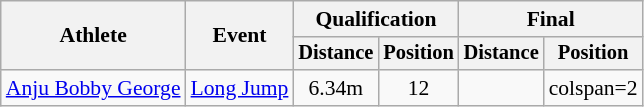<table class=wikitable style="font-size:90%">
<tr>
<th rowspan="2">Athlete</th>
<th rowspan="2">Event</th>
<th colspan="2">Qualification</th>
<th colspan="2">Final</th>
</tr>
<tr style="font-size:95%">
<th>Distance</th>
<th>Position</th>
<th>Distance</th>
<th>Position</th>
</tr>
<tr style=text-align:center>
<td style=text-align:left><a href='#'>Anju Bobby George</a></td>
<td style="text-align:left"><a href='#'>Long Jump</a></td>
<td>6.34m</td>
<td>12</td>
<td></td>
<td>colspan=2 </td>
</tr>
</table>
